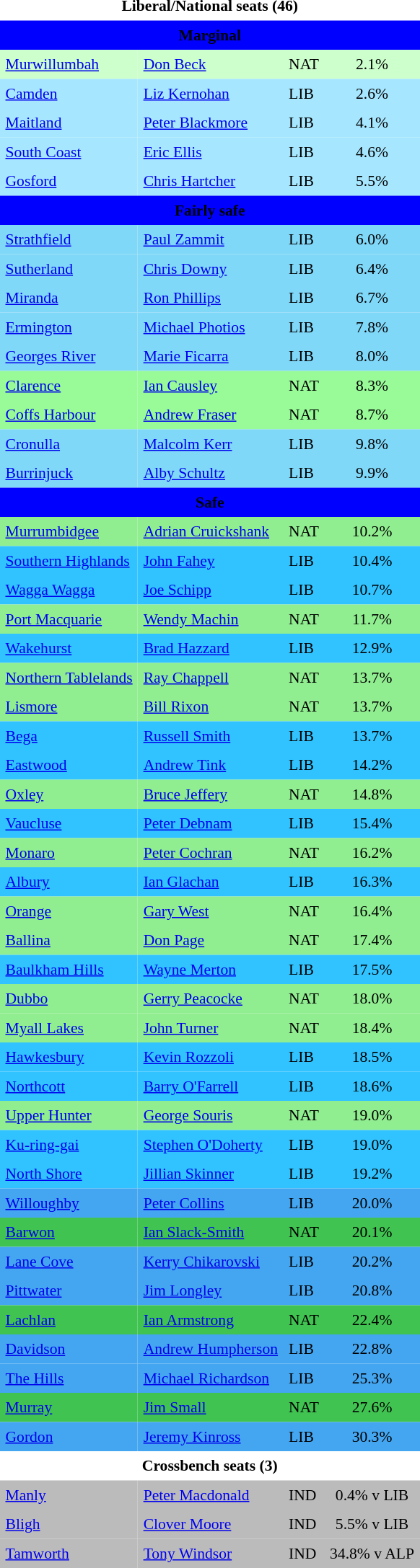<table class="toccolours" align="left" cellpadding="5" cellspacing="0" style="margin-right: .5em; margin-top:.4em;font-size: 90%;">
<tr>
<td COLSPAN=4 align="center"><strong>Liberal/National seats (46)</strong></td>
</tr>
<tr>
<td COLSPAN=4 align="center" bgcolor="Blue"><span><strong>Marginal</strong></span></td>
</tr>
<tr>
<td align="left" bgcolor="CCFFCC"><a href='#'>Murwillumbah</a></td>
<td align="left" bgcolor="CCFFCC"><a href='#'>Don Beck</a></td>
<td align="left" bgcolor="CCFFCC">NAT</td>
<td align="center" bgcolor="CCFFCC">2.1%</td>
</tr>
<tr>
<td align="left" bgcolor="A6E7FF"><a href='#'>Camden</a></td>
<td align="left" bgcolor="A6E7FF"><a href='#'>Liz Kernohan</a></td>
<td align="left" bgcolor="A6E7FF">LIB</td>
<td align="center" bgcolor="A6E7FF">2.6%</td>
</tr>
<tr>
<td align="left" bgcolor="A6E7FF"><a href='#'>Maitland</a></td>
<td align="left" bgcolor="A6E7FF"><a href='#'>Peter Blackmore</a></td>
<td align="left" bgcolor="A6E7FF">LIB</td>
<td align="center" bgcolor="A6E7FF">4.1%</td>
</tr>
<tr>
<td align="left" bgcolor="A6E7FF"><a href='#'>South Coast</a></td>
<td align="left" bgcolor="A6E7FF"><a href='#'>Eric Ellis</a></td>
<td align="left" bgcolor="A6E7FF">LIB</td>
<td align="center" bgcolor="A6E7FF">4.6%</td>
</tr>
<tr>
<td align="left" bgcolor="A6E7FF"><a href='#'>Gosford</a></td>
<td align="left" bgcolor="A6E7FF"><a href='#'>Chris Hartcher</a></td>
<td align="left" bgcolor="A6E7FF">LIB</td>
<td align="center" bgcolor="A6E7FF">5.5%</td>
</tr>
<tr>
<td COLSPAN=4 align="center" bgcolor="blue"><span><strong>Fairly safe</strong></span></td>
</tr>
<tr>
<td align="left" bgcolor="80D8F9"><a href='#'>Strathfield</a></td>
<td align="left" bgcolor="80D8F9"><a href='#'>Paul Zammit</a></td>
<td align="left" bgcolor="80D8F9">LIB</td>
<td align="center" bgcolor="80D8F9">6.0%</td>
</tr>
<tr>
<td align="left" bgcolor="80D8F9"><a href='#'>Sutherland</a></td>
<td align="left" bgcolor="80D8F9"><a href='#'>Chris Downy</a></td>
<td align="left" bgcolor="80D8F9">LIB</td>
<td align="center" bgcolor="80D8F9">6.4%</td>
</tr>
<tr>
<td align="left" bgcolor="80D8F9"><a href='#'>Miranda</a></td>
<td align="left" bgcolor="80D8F9"><a href='#'>Ron Phillips</a></td>
<td align="left" bgcolor="80D8F9">LIB</td>
<td align="center" bgcolor="80D8F9">6.7%</td>
</tr>
<tr>
<td align="left" bgcolor="80D8F9"><a href='#'>Ermington</a></td>
<td align="left" bgcolor="80D8F9"><a href='#'>Michael Photios</a></td>
<td align="left" bgcolor="80D8F9">LIB</td>
<td align="center" bgcolor="80D8F9">7.8%</td>
</tr>
<tr>
<td align="left" bgcolor="80D8F9"><a href='#'>Georges River</a></td>
<td align="left" bgcolor="80D8F9"><a href='#'>Marie Ficarra</a></td>
<td align="left" bgcolor="80D8F9">LIB</td>
<td align="center" bgcolor="80D8F9">8.0%</td>
</tr>
<tr>
<td align="left" bgcolor="98FB98"><a href='#'>Clarence</a></td>
<td align="left" bgcolor="98FB98"><a href='#'>Ian Causley</a></td>
<td align="left" bgcolor="98FB98">NAT</td>
<td align="center" bgcolor="98FB98">8.3%</td>
</tr>
<tr>
<td align="left" bgcolor="98FB98"><a href='#'>Coffs Harbour</a></td>
<td align="left" bgcolor="98FB98"><a href='#'>Andrew Fraser</a></td>
<td align="left" bgcolor="98FB98">NAT</td>
<td align="center" bgcolor="98FB98">8.7%</td>
</tr>
<tr>
<td align="left" bgcolor="80D8F9"><a href='#'>Cronulla</a></td>
<td align="left" bgcolor="80D8F9"><a href='#'>Malcolm Kerr</a></td>
<td align="left" bgcolor="80D8F9">LIB</td>
<td align="center" bgcolor="80D8F9">9.8%</td>
</tr>
<tr>
<td align="left" bgcolor="80D8F9"><a href='#'>Burrinjuck</a></td>
<td align="left" bgcolor="80D8F9"><a href='#'>Alby Schultz</a></td>
<td align="left" bgcolor="80D8F9">LIB</td>
<td align="center" bgcolor="80D8F9">9.9%</td>
</tr>
<tr>
<td COLSPAN=4 align="center" bgcolor="blue"><span><strong>Safe</strong></span></td>
</tr>
<tr>
<td align="left" bgcolor="90EE90"><a href='#'>Murrumbidgee</a></td>
<td align="left" bgcolor="90EE90"><a href='#'>Adrian Cruickshank</a></td>
<td align="left" bgcolor="90EE90">NAT</td>
<td align="center" bgcolor="90EE90">10.2%</td>
</tr>
<tr>
<td align="left" bgcolor="31C3FF"><a href='#'>Southern Highlands</a></td>
<td align="left" bgcolor="31C3FF"><a href='#'>John Fahey</a></td>
<td align="left" bgcolor="31C3FF">LIB</td>
<td align="center" bgcolor="31C3FF">10.4%</td>
</tr>
<tr>
<td align="left" bgcolor="31C3FF"><a href='#'>Wagga Wagga</a></td>
<td align="left" bgcolor="31C3FF"><a href='#'>Joe Schipp</a></td>
<td align="left" bgcolor="31C3FF">LIB</td>
<td align="center" bgcolor="31C3FF">10.7%</td>
</tr>
<tr>
<td align="left" bgcolor="90EE90"><a href='#'>Port Macquarie</a></td>
<td align="left" bgcolor="90EE90"><a href='#'>Wendy Machin</a></td>
<td align="left" bgcolor="90EE90">NAT</td>
<td align="center" bgcolor="90EE90">11.7%</td>
</tr>
<tr>
<td align="left" bgcolor="31C3FF"><a href='#'>Wakehurst</a></td>
<td align="left" bgcolor="31C3FF"><a href='#'>Brad Hazzard</a></td>
<td align="left" bgcolor="31C3FF">LIB</td>
<td align="center" bgcolor="31C3FF">12.9%</td>
</tr>
<tr>
<td align="left" bgcolor="90EE90"><a href='#'>Northern Tablelands</a></td>
<td align="left" bgcolor="90EE90"><a href='#'>Ray Chappell</a></td>
<td align="left" bgcolor="90EE90">NAT</td>
<td align="center" bgcolor="90EE90">13.7%</td>
</tr>
<tr>
<td align="left" bgcolor="90EE90"><a href='#'>Lismore</a></td>
<td align="left" bgcolor="90EE90"><a href='#'>Bill Rixon</a></td>
<td align="left" bgcolor="90EE90">NAT</td>
<td align="center" bgcolor="90EE90">13.7%</td>
</tr>
<tr>
<td align="left" bgcolor="31C3FF"><a href='#'>Bega</a></td>
<td align="left" bgcolor="31C3FF"><a href='#'>Russell Smith</a></td>
<td align="left" bgcolor="31C3FF">LIB</td>
<td align="center" bgcolor="31C3FF">13.7%</td>
</tr>
<tr>
<td align="left" bgcolor="31C3FF"><a href='#'>Eastwood</a></td>
<td align="left" bgcolor="31C3FF"><a href='#'>Andrew Tink</a></td>
<td align="left" bgcolor="31C3FF">LIB</td>
<td align="center" bgcolor="31C3FF">14.2%</td>
</tr>
<tr>
<td align="left" bgcolor="90EE90"><a href='#'>Oxley</a></td>
<td align="left" bgcolor="90EE90"><a href='#'>Bruce Jeffery</a></td>
<td align="left" bgcolor="90EE90">NAT</td>
<td align="center" bgcolor="90EE90">14.8%</td>
</tr>
<tr>
<td align="left" bgcolor="31C3FF"><a href='#'>Vaucluse</a></td>
<td align="left" bgcolor="31C3FF"><a href='#'>Peter Debnam</a></td>
<td align="left" bgcolor="31C3FF">LIB</td>
<td align="center" bgcolor="31C3FF">15.4%</td>
</tr>
<tr>
<td align="left" bgcolor="90EE90"><a href='#'>Monaro</a></td>
<td align="left" bgcolor="90EE90"><a href='#'>Peter Cochran</a></td>
<td align="left" bgcolor="90EE90">NAT</td>
<td align="center" bgcolor="90EE90">16.2%</td>
</tr>
<tr>
<td align="left" bgcolor="31C3FF"><a href='#'>Albury</a></td>
<td align="left" bgcolor="31C3FF"><a href='#'>Ian Glachan</a></td>
<td align="left" bgcolor="31C3FF">LIB</td>
<td align="center" bgcolor="31C3FF">16.3%</td>
</tr>
<tr>
<td align="left" bgcolor="90EE90"><a href='#'>Orange</a></td>
<td align="left" bgcolor="90EE90"><a href='#'>Gary West</a></td>
<td align="left" bgcolor="90EE90">NAT</td>
<td align="center" bgcolor="90EE90">16.4%</td>
</tr>
<tr>
<td align="left" bgcolor="90EE90"><a href='#'>Ballina</a></td>
<td align="left" bgcolor="90EE90"><a href='#'>Don Page</a></td>
<td align="left" bgcolor="90EE90">NAT</td>
<td align="center" bgcolor="90EE90">17.4%</td>
</tr>
<tr>
<td align="left" bgcolor="31C3FF"><a href='#'>Baulkham Hills</a></td>
<td align="left" bgcolor="31C3FF"><a href='#'>Wayne Merton</a></td>
<td align="left" bgcolor="31C3FF">LIB</td>
<td align="center" bgcolor="31C3FF">17.5%</td>
</tr>
<tr>
<td align="left" bgcolor="90EE90"><a href='#'>Dubbo</a></td>
<td align="left" bgcolor="90EE90"><a href='#'>Gerry Peacocke</a></td>
<td align="left" bgcolor="90EE90">NAT</td>
<td align="center" bgcolor="90EE90">18.0%</td>
</tr>
<tr>
<td align="left" bgcolor="90EE90"><a href='#'>Myall Lakes</a></td>
<td align="left" bgcolor="90EE90"><a href='#'>John Turner</a></td>
<td align="left" bgcolor="90EE90">NAT</td>
<td align="center" bgcolor="90EE90">18.4%</td>
</tr>
<tr>
<td align="left" bgcolor="31C3FF"><a href='#'>Hawkesbury</a></td>
<td align="left" bgcolor="31C3FF"><a href='#'>Kevin Rozzoli</a></td>
<td align="left" bgcolor="31C3FF">LIB</td>
<td align="center" bgcolor="31C3FF">18.5%</td>
</tr>
<tr>
<td align="left" bgcolor="31C3FF"><a href='#'>Northcott</a></td>
<td align="left" bgcolor="31C3FF"><a href='#'>Barry O'Farrell</a></td>
<td align="left" bgcolor="31C3FF">LIB</td>
<td align="center" bgcolor="31C3FF">18.6%</td>
</tr>
<tr>
<td align="left" bgcolor="90EE90"><a href='#'>Upper Hunter</a></td>
<td align="left" bgcolor="90EE90"><a href='#'>George Souris</a></td>
<td align="left" bgcolor="90EE90">NAT</td>
<td align="center" bgcolor="90EE90">19.0%</td>
</tr>
<tr>
<td align="left" bgcolor="31C3FF"><a href='#'>Ku-ring-gai</a></td>
<td align="left" bgcolor="31C3FF"><a href='#'>Stephen O'Doherty</a></td>
<td align="left" bgcolor="31C3FF">LIB</td>
<td align="center" bgcolor="31C3FF">19.0%</td>
</tr>
<tr>
<td align="left" bgcolor="31C3FF"><a href='#'>North Shore</a></td>
<td align="left" bgcolor="31C3FF"><a href='#'>Jillian Skinner</a></td>
<td align="left" bgcolor="31C3FF">LIB</td>
<td align="center" bgcolor="31C3FF">19.2%</td>
</tr>
<tr>
<td align="left" bgcolor="44A6F1"><a href='#'>Willoughby</a></td>
<td align="left" bgcolor="44A6F1"><a href='#'>Peter Collins</a></td>
<td align="left" bgcolor="44A6F1">LIB</td>
<td align="center" bgcolor="44A6F1">20.0%</td>
</tr>
<tr>
<td align="left" bgcolor="40C351"><a href='#'>Barwon</a></td>
<td align="left" bgcolor="40C351"><a href='#'>Ian Slack-Smith</a></td>
<td align="left" bgcolor="40C351">NAT</td>
<td align="center" bgcolor="40C351">20.1%</td>
</tr>
<tr>
<td align="left" bgcolor="44A6F1"><a href='#'>Lane Cove</a></td>
<td align="left" bgcolor="44A6F1"><a href='#'>Kerry Chikarovski</a></td>
<td align="left" bgcolor="44A6F1">LIB</td>
<td align="center" bgcolor="44A6F1">20.2%</td>
</tr>
<tr>
<td align="left" bgcolor="44A6F1"><a href='#'>Pittwater</a></td>
<td align="left" bgcolor="44A6F1"><a href='#'>Jim Longley</a></td>
<td align="left" bgcolor="44A6F1">LIB</td>
<td align="center" bgcolor="44A6F1">20.8%</td>
</tr>
<tr>
<td align="left" bgcolor="40C351"><a href='#'>Lachlan</a></td>
<td align="left" bgcolor="40C351"><a href='#'>Ian Armstrong</a></td>
<td align="left" bgcolor="40C351">NAT</td>
<td align="center" bgcolor="40C351">22.4%</td>
</tr>
<tr>
<td align="left" bgcolor="44A6F1"><a href='#'>Davidson</a></td>
<td align="left" bgcolor="44A6F1"><a href='#'>Andrew Humpherson</a></td>
<td align="left" bgcolor="44A6F1">LIB</td>
<td align="center" bgcolor="44A6F1">22.8%</td>
</tr>
<tr>
<td align="left" bgcolor="44A6F1"><a href='#'>The Hills</a></td>
<td align="left" bgcolor="44A6F1"><a href='#'>Michael Richardson</a></td>
<td align="left" bgcolor="44A6F1">LIB</td>
<td align="center" bgcolor="44A6F1">25.3%</td>
</tr>
<tr>
<td align="left" bgcolor="40C351"><a href='#'>Murray</a></td>
<td align="left" bgcolor="40C351"><a href='#'>Jim Small</a></td>
<td align="left" bgcolor="40C351">NAT</td>
<td align="center" bgcolor="40C351">27.6%</td>
</tr>
<tr>
<td align="left" bgcolor="44A6F1"><a href='#'>Gordon</a></td>
<td align="left" bgcolor="44A6F1"><a href='#'>Jeremy Kinross</a></td>
<td align="left" bgcolor="44A6F1">LIB</td>
<td align="center" bgcolor="44A6F1">30.3%</td>
</tr>
<tr>
<td COLSPAN=4 align="center"><strong>Crossbench seats (3)</strong></td>
</tr>
<tr>
<td align="left" bgcolor="BBBBBB"><a href='#'>Manly</a></td>
<td align="left" bgcolor="BBBBBB"><a href='#'>Peter Macdonald</a></td>
<td align="left" bgcolor="BBBBBB">IND</td>
<td align="center" bgcolor="BBBBBB">0.4% v LIB</td>
</tr>
<tr>
<td align="left" bgcolor="BBBBBB"><a href='#'>Bligh</a></td>
<td align="left" bgcolor="BBBBBB"><a href='#'>Clover Moore</a></td>
<td align="left" bgcolor="BBBBBB">IND</td>
<td align="center" bgcolor="BBBBBB">5.5% v LIB</td>
</tr>
<tr>
<td align="left" bgcolor="BBBBBB"><a href='#'>Tamworth</a></td>
<td align="left" bgcolor="BBBBBB"><a href='#'>Tony Windsor</a></td>
<td align="left" bgcolor="BBBBBB">IND</td>
<td align="center" bgcolor="BBBBBB">34.8% v ALP</td>
</tr>
<tr>
</tr>
</table>
